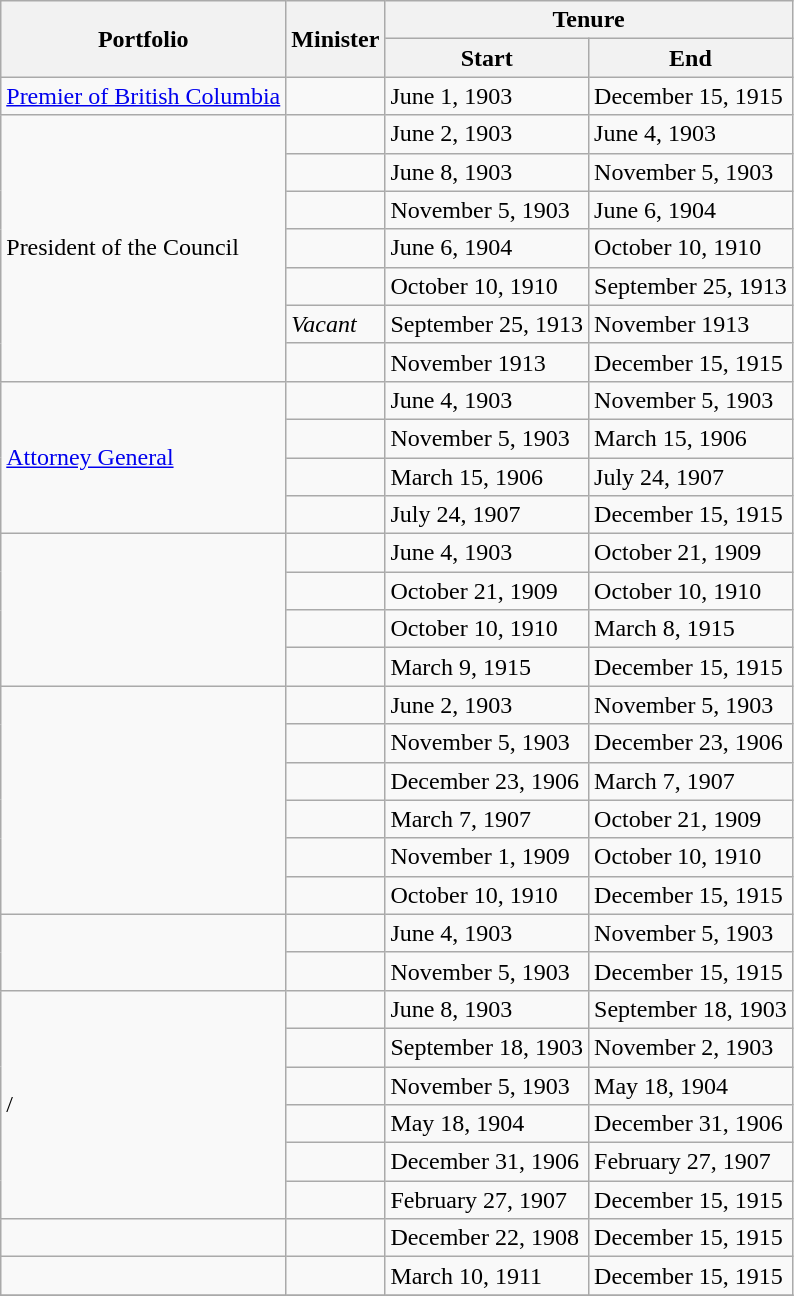<table class="wikitable sortable">
<tr>
<th colspan="1" rowspan="2">Portfolio</th>
<th rowspan="2">Minister</th>
<th colspan="2">Tenure</th>
</tr>
<tr>
<th class="unsortable">Start</th>
<th class="unsortable">End</th>
</tr>
<tr>
<td><a href='#'>Premier of British Columbia</a></td>
<td></td>
<td>June 1, 1903</td>
<td>December 15, 1915</td>
</tr>
<tr>
<td rowspan="7">President of the Council</td>
<td></td>
<td>June 2, 1903</td>
<td>June 4, 1903</td>
</tr>
<tr>
<td></td>
<td>June 8, 1903</td>
<td>November 5, 1903</td>
</tr>
<tr>
<td></td>
<td>November 5, 1903</td>
<td>June 6, 1904</td>
</tr>
<tr>
<td></td>
<td>June 6, 1904</td>
<td>October 10, 1910</td>
</tr>
<tr>
<td></td>
<td>October 10, 1910</td>
<td>September 25, 1913</td>
</tr>
<tr>
<td><em>Vacant</em></td>
<td>September 25, 1913</td>
<td>November 1913</td>
</tr>
<tr>
<td></td>
<td>November 1913</td>
<td>December 15, 1915</td>
</tr>
<tr>
<td rowspan="4"><a href='#'>Attorney General</a></td>
<td></td>
<td>June 4, 1903</td>
<td>November 5, 1903</td>
</tr>
<tr>
<td></td>
<td>November 5, 1903</td>
<td>March 15, 1906</td>
</tr>
<tr>
<td></td>
<td>March 15, 1906</td>
<td>July 24, 1907</td>
</tr>
<tr>
<td></td>
<td>July 24, 1907</td>
<td>December 15, 1915</td>
</tr>
<tr>
<td rowspan="4"></td>
<td></td>
<td>June 4, 1903</td>
<td>October 21, 1909</td>
</tr>
<tr>
<td></td>
<td>October 21, 1909</td>
<td>October 10, 1910</td>
</tr>
<tr>
<td></td>
<td>October 10, 1910</td>
<td>March 8, 1915</td>
</tr>
<tr>
<td></td>
<td>March 9, 1915</td>
<td>December 15, 1915</td>
</tr>
<tr>
<td rowspan="6"></td>
<td></td>
<td>June 2, 1903</td>
<td>November 5, 1903</td>
</tr>
<tr>
<td></td>
<td>November 5, 1903</td>
<td>December 23, 1906</td>
</tr>
<tr>
<td></td>
<td>December 23, 1906</td>
<td>March 7, 1907</td>
</tr>
<tr>
<td></td>
<td>March 7, 1907</td>
<td>October 21, 1909</td>
</tr>
<tr>
<td></td>
<td>November 1, 1909</td>
<td>October 10, 1910</td>
</tr>
<tr>
<td></td>
<td>October 10, 1910</td>
<td>December 15, 1915</td>
</tr>
<tr>
<td rowspan="2"></td>
<td></td>
<td>June 4, 1903</td>
<td>November 5, 1903</td>
</tr>
<tr>
<td></td>
<td>November 5, 1903</td>
<td>December 15, 1915</td>
</tr>
<tr>
<td rowspan="6"> / </td>
<td></td>
<td>June 8, 1903</td>
<td>September 18, 1903</td>
</tr>
<tr>
<td></td>
<td>September 18, 1903</td>
<td>November 2, 1903</td>
</tr>
<tr>
<td></td>
<td>November 5, 1903</td>
<td>May 18, 1904</td>
</tr>
<tr>
<td></td>
<td>May 18, 1904</td>
<td>December 31, 1906</td>
</tr>
<tr>
<td></td>
<td>December 31, 1906</td>
<td>February 27, 1907</td>
</tr>
<tr>
<td></td>
<td>February 27, 1907</td>
<td>December 15, 1915</td>
</tr>
<tr>
<td></td>
<td></td>
<td>December 22, 1908</td>
<td>December 15, 1915</td>
</tr>
<tr>
<td></td>
<td></td>
<td>March 10, 1911</td>
<td>December 15, 1915</td>
</tr>
<tr>
</tr>
</table>
